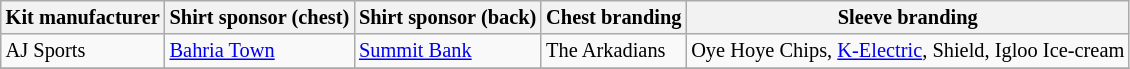<table class="wikitable"  style="font-size:85%;">
<tr>
<th>Kit manufacturer</th>
<th>Shirt sponsor (chest)</th>
<th>Shirt sponsor (back)</th>
<th>Chest branding</th>
<th>Sleeve branding</th>
</tr>
<tr>
<td>AJ Sports</td>
<td><a href='#'>Bahria Town</a></td>
<td><a href='#'>Summit Bank</a></td>
<td>The Arkadians</td>
<td>Oye Hoye Chips, <a href='#'>K-Electric</a>, Shield, Igloo Ice-cream</td>
</tr>
<tr>
</tr>
</table>
